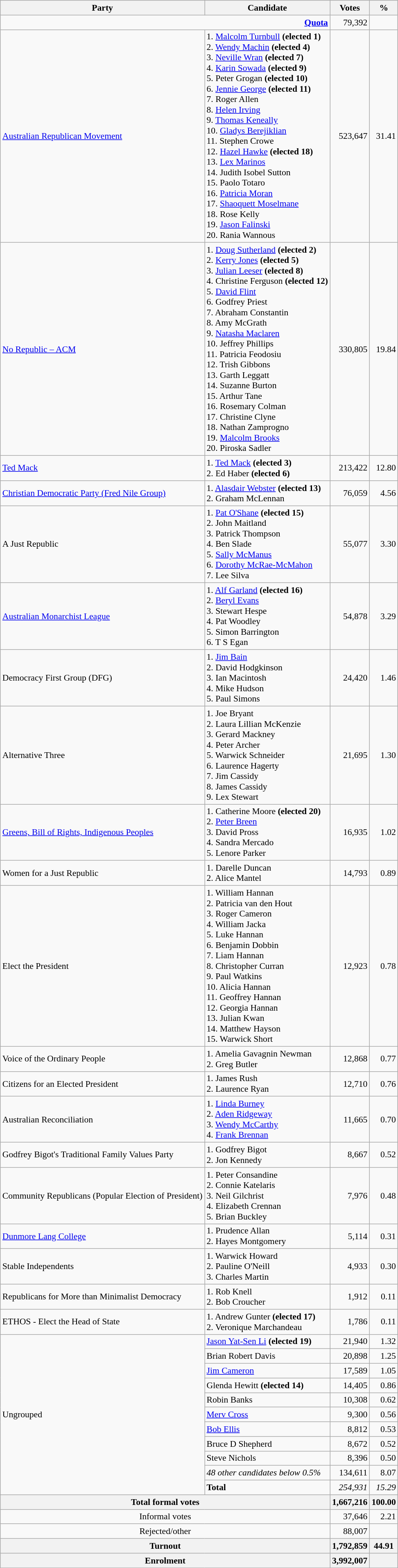<table class=wikitable style="text-align:right; font-size:90%">
<tr>
<th>Party</th>
<th>Candidate</th>
<th>Votes</th>
<th>%</th>
</tr>
<tr>
<td colspan=2><strong><a href='#'>Quota</a></strong></td>
<td>79,392</td>
<td></td>
</tr>
<tr>
<td align=left><a href='#'>Australian Republican Movement</a></td>
<td align=left>1. <a href='#'>Malcolm Turnbull</a> <strong>(elected 1)</strong><br>2. <a href='#'>Wendy Machin</a> <strong>(elected 4)</strong><br>3. <a href='#'>Neville Wran</a> <strong>(elected 7)</strong><br>4. <a href='#'>Karin Sowada</a> <strong>(elected 9)</strong><br>5. Peter Grogan <strong>(elected 10)</strong><br>6. <a href='#'>Jennie George</a> <strong>(elected 11)</strong><br>7. Roger Allen<br>8. <a href='#'>Helen Irving</a><br>9. <a href='#'>Thomas Keneally</a><br>10. <a href='#'>Gladys Berejiklian</a><br>11. Stephen Crowe<br>12. <a href='#'>Hazel Hawke</a> <strong>(elected 18)</strong><br>13. <a href='#'>Lex Marinos</a><br>14. Judith Isobel Sutton<br>15. Paolo Totaro<br>16. <a href='#'>Patricia Moran</a><br>17. <a href='#'>Shaoquett Moselmane</a><br>18. Rose Kelly<br>19. <a href='#'>Jason Falinski</a><br>20. Rania Wannous</td>
<td>523,647</td>
<td>31.41</td>
</tr>
<tr>
<td align=left><a href='#'>No Republic – ACM</a></td>
<td align=left>1. <a href='#'>Doug Sutherland</a> <strong>(elected 2)</strong><br>2. <a href='#'>Kerry Jones</a> <strong>(elected 5)</strong><br>3. <a href='#'>Julian Leeser</a> <strong>(elected 8)</strong><br>4. Christine Ferguson <strong>(elected 12)</strong><br>5. <a href='#'>David Flint</a><br>6. Godfrey Priest<br>7. Abraham Constantin<br>8. Amy McGrath<br>9. <a href='#'>Natasha Maclaren</a><br>10. Jeffrey Phillips<br>11. Patricia Feodosiu<br>12. Trish Gibbons<br>13. Garth Leggatt<br>14. Suzanne Burton<br>15. Arthur Tane<br>16. Rosemary Colman<br>17. Christine Clyne<br>18. Nathan Zamprogno<br>19. <a href='#'>Malcolm Brooks</a><br>20. Piroska Sadler</td>
<td>330,805</td>
<td>19.84</td>
</tr>
<tr>
<td align=left><a href='#'>Ted Mack</a></td>
<td align=left>1. <a href='#'>Ted Mack</a> <strong>(elected 3)</strong><br>2. Ed Haber <strong>(elected 6)</strong></td>
<td>213,422</td>
<td>12.80</td>
</tr>
<tr>
<td align=left><a href='#'>Christian Democratic Party (Fred Nile Group)</a></td>
<td align=left>1. <a href='#'>Alasdair Webster</a> <strong>(elected 13)</strong><br>2. Graham McLennan</td>
<td>76,059</td>
<td>4.56</td>
</tr>
<tr>
<td align=left>A Just Republic</td>
<td align=left>1. <a href='#'>Pat O'Shane</a> <strong>(elected 15)</strong><br>2. John Maitland<br>3. Patrick Thompson<br>4. Ben Slade<br>5. <a href='#'>Sally McManus</a><br>6. <a href='#'>Dorothy McRae-McMahon</a><br>7. Lee Silva</td>
<td>55,077</td>
<td>3.30</td>
</tr>
<tr>
<td align=left><a href='#'>Australian Monarchist League</a></td>
<td align=left>1. <a href='#'>Alf Garland</a> <strong>(elected 16)</strong><br>2. <a href='#'>Beryl Evans</a><br>3. Stewart Hespe<br>4. Pat Woodley<br>5. Simon Barrington<br>6. T S Egan</td>
<td>54,878</td>
<td>3.29</td>
</tr>
<tr>
<td align=left>Democracy First Group (DFG)</td>
<td align=left>1. <a href='#'>Jim Bain</a><br>2. David Hodgkinson<br>3. Ian Macintosh<br>4. Mike Hudson<br>5. Paul Simons</td>
<td>24,420</td>
<td>1.46</td>
</tr>
<tr>
<td align=left>Alternative Three</td>
<td align=left>1. Joe Bryant<br>2. Laura Lillian McKenzie<br>3. Gerard Mackney<br>4. Peter Archer<br>5. Warwick Schneider<br>6. Laurence Hagerty<br>7. Jim Cassidy<br>8. James Cassidy<br>9. Lex Stewart</td>
<td>21,695</td>
<td>1.30</td>
</tr>
<tr>
<td align=left><a href='#'>Greens, Bill of Rights, Indigenous Peoples</a></td>
<td align=left>1. Catherine Moore <strong>(elected 20)</strong><br>2. <a href='#'>Peter Breen</a><br>3. David Pross<br>4. Sandra Mercado<br>5. Lenore Parker</td>
<td>16,935</td>
<td>1.02</td>
</tr>
<tr>
<td align=left>Women for a Just Republic</td>
<td align=left>1. Darelle Duncan<br>2. Alice Mantel</td>
<td>14,793</td>
<td>0.89</td>
</tr>
<tr>
<td align=left>Elect the President</td>
<td align=left>1. William Hannan<br>2. Patricia van den Hout<br>3. Roger Cameron<br>4. William Jacka<br>5. Luke Hannan<br>6. Benjamin Dobbin<br>7. Liam Hannan<br>8. Christopher Curran<br>9. Paul Watkins<br>10. Alicia Hannan<br>11. Geoffrey Hannan<br>12. Georgia Hannan<br>13. Julian Kwan<br>14. Matthew Hayson<br>15. Warwick Short</td>
<td>12,923</td>
<td>0.78</td>
</tr>
<tr>
<td align=left>Voice of the Ordinary People</td>
<td align=left>1. Amelia Gavagnin Newman<br>2. Greg Butler</td>
<td>12,868</td>
<td>0.77</td>
</tr>
<tr>
<td align=left>Citizens for an Elected President</td>
<td align=left>1. James Rush<br>2. Laurence Ryan</td>
<td>12,710</td>
<td>0.76</td>
</tr>
<tr>
<td align=left>Australian Reconciliation</td>
<td align=left>1. <a href='#'>Linda Burney</a><br>2. <a href='#'>Aden Ridgeway</a><br>3. <a href='#'>Wendy McCarthy</a><br>4. <a href='#'>Frank Brennan</a></td>
<td>11,665</td>
<td>0.70</td>
</tr>
<tr>
<td align=left>Godfrey Bigot's Traditional Family Values Party</td>
<td align=left>1. Godfrey Bigot<br>2. Jon Kennedy</td>
<td>8,667</td>
<td>0.52</td>
</tr>
<tr>
<td align=left>Community Republicans (Popular Election of President)</td>
<td align=left>1. Peter Consandine<br>2. Connie Katelaris<br>3. Neil Gilchrist<br>4. Elizabeth Crennan<br>5. Brian Buckley</td>
<td>7,976</td>
<td>0.48</td>
</tr>
<tr>
<td align=left><a href='#'>Dunmore Lang College</a></td>
<td align=left>1. Prudence Allan<br>2. Hayes Montgomery</td>
<td>5,114</td>
<td>0.31</td>
</tr>
<tr>
<td align=left>Stable Independents</td>
<td align=left>1. Warwick Howard<br>2. Pauline O'Neill<br>3. Charles Martin</td>
<td>4,933</td>
<td>0.30</td>
</tr>
<tr>
<td align=left>Republicans for More than Minimalist Democracy</td>
<td align=left>1. Rob Knell<br>2. Bob Croucher</td>
<td>1,912</td>
<td>0.11</td>
</tr>
<tr>
<td align=left>ETHOS - Elect the Head of State</td>
<td align=left>1. Andrew Gunter <strong>(elected 17)</strong><br>2. Veronique Marchandeau</td>
<td>1,786</td>
<td>0.11</td>
</tr>
<tr>
<td rowspan=11 align=left>Ungrouped</td>
<td align=left><a href='#'>Jason Yat-Sen Li</a> <strong>(elected 19)</strong></td>
<td>21,940</td>
<td>1.32</td>
</tr>
<tr>
<td align=left>Brian Robert Davis</td>
<td>20,898</td>
<td>1.25</td>
</tr>
<tr>
<td align=left><a href='#'>Jim Cameron</a></td>
<td>17,589</td>
<td>1.05</td>
</tr>
<tr>
<td align=left>Glenda Hewitt <strong>(elected 14)</strong></td>
<td>14,405</td>
<td>0.86</td>
</tr>
<tr>
<td align=left>Robin Banks</td>
<td>10,308</td>
<td>0.62</td>
</tr>
<tr>
<td align=left><a href='#'>Merv Cross</a></td>
<td>9,300</td>
<td>0.56</td>
</tr>
<tr>
<td align=left><a href='#'>Bob Ellis</a></td>
<td>8,812</td>
<td>0.53</td>
</tr>
<tr>
<td align=left>Bruce D Shepherd</td>
<td>8,672</td>
<td>0.52</td>
</tr>
<tr>
<td align=left>Steve Nichols</td>
<td>8,396</td>
<td>0.50</td>
</tr>
<tr>
<td align=left><em>48 other candidates below 0.5%</em></td>
<td>134,611</td>
<td>8.07</td>
</tr>
<tr>
<td align=left><strong>Total</strong></td>
<td><em>254,931</em></td>
<td><em>15.29</em></td>
</tr>
<tr>
<th colspan=2>Total formal votes</th>
<th>1,667,216</th>
<th>100.00</th>
</tr>
<tr>
<td align=center colspan=2>Informal votes</td>
<td>37,646</td>
<td>2.21</td>
</tr>
<tr>
<td align=center colspan=2>Rejected/other</td>
<td>88,007</td>
<td></td>
</tr>
<tr>
<th colspan=2>Turnout</th>
<th>1,792,859</th>
<th>44.91</th>
</tr>
<tr>
<th colspan=2>Enrolment</th>
<th>3,992,007</th>
<th></th>
</tr>
</table>
